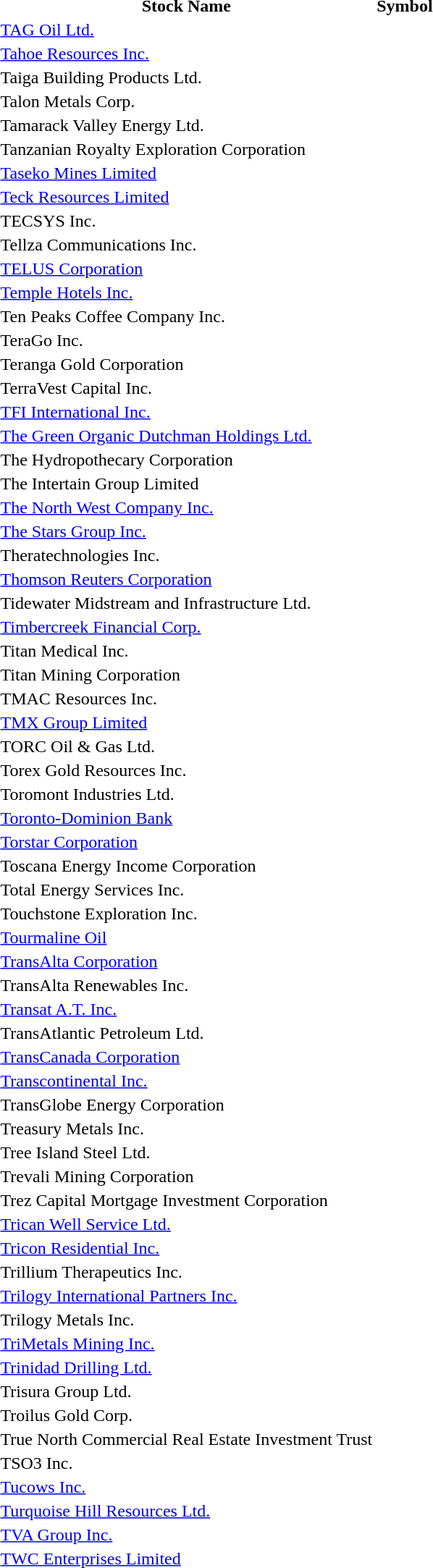<table style="background:transparent;">
<tr>
<th>Stock Name</th>
<th>Symbol</th>
</tr>
<tr --->
<td><a href='#'>TAG Oil Ltd.</a></td>
<td></td>
</tr>
<tr --->
<td><a href='#'>Tahoe Resources Inc.</a></td>
<td></td>
</tr>
<tr --->
<td>Taiga Building Products Ltd.</td>
<td></td>
</tr>
<tr --->
<td>Talon Metals Corp.</td>
<td></td>
</tr>
<tr>
<td>Tamarack Valley Energy Ltd.</td>
<td></td>
</tr>
<tr --->
<td>Tanzanian Royalty Exploration Corporation</td>
<td></td>
</tr>
<tr --->
<td><a href='#'>Taseko Mines Limited</a></td>
<td></td>
</tr>
<tr --->
<td><a href='#'>Teck Resources Limited</a></td>
<td></td>
</tr>
<tr --->
<td>TECSYS Inc.</td>
<td></td>
</tr>
<tr --->
<td>Tellza Communications Inc.</td>
<td></td>
</tr>
<tr --->
<td><a href='#'>TELUS Corporation</a></td>
<td></td>
</tr>
<tr --->
<td><a href='#'>Temple Hotels Inc.</a></td>
<td></td>
</tr>
<tr --->
<td>Ten Peaks Coffee Company Inc.</td>
<td></td>
</tr>
<tr --->
<td>TeraGo Inc.</td>
<td></td>
</tr>
<tr --->
<td>Teranga Gold Corporation</td>
<td></td>
</tr>
<tr --->
<td>TerraVest Capital Inc.</td>
<td></td>
</tr>
<tr>
<td><a href='#'>TFI International Inc.</a></td>
<td></td>
</tr>
<tr>
<td><a href='#'>The Green Organic Dutchman Holdings Ltd.</a></td>
<td></td>
</tr>
<tr>
<td>The Hydropothecary Corporation</td>
<td></td>
</tr>
<tr --->
<td>The Intertain Group Limited</td>
<td></td>
</tr>
<tr --->
<td><a href='#'>The North West Company Inc.</a></td>
<td></td>
</tr>
<tr>
<td><a href='#'>The Stars Group Inc.</a></td>
<td></td>
</tr>
<tr --->
<td>Theratechnologies Inc.</td>
<td></td>
</tr>
<tr --->
<td><a href='#'>Thomson Reuters Corporation</a></td>
<td></td>
</tr>
<tr>
<td>Tidewater Midstream and Infrastructure Ltd.</td>
<td></td>
</tr>
<tr>
<td><a href='#'>Timbercreek Financial Corp.</a></td>
<td></td>
</tr>
<tr --->
<td>Titan Medical Inc.</td>
<td></td>
</tr>
<tr>
<td>Titan Mining Corporation</td>
<td></td>
</tr>
<tr>
<td>TMAC Resources Inc.</td>
<td></td>
</tr>
<tr --->
<td><a href='#'>TMX Group Limited</a></td>
<td></td>
</tr>
<tr --->
<td>TORC Oil & Gas Ltd.</td>
<td></td>
</tr>
<tr --->
<td>Torex Gold Resources Inc.</td>
<td></td>
</tr>
<tr --->
<td>Toromont Industries Ltd.</td>
<td></td>
</tr>
<tr --->
<td><a href='#'>Toronto-Dominion Bank</a></td>
<td></td>
</tr>
<tr --->
<td><a href='#'>Torstar Corporation</a></td>
<td></td>
</tr>
<tr --->
<td>Toscana Energy Income Corporation</td>
<td></td>
</tr>
<tr --->
<td>Total Energy Services Inc.</td>
<td></td>
</tr>
<tr --->
<td>Touchstone Exploration Inc.</td>
<td></td>
</tr>
<tr --->
<td><a href='#'>Tourmaline Oil</a></td>
<td></td>
</tr>
<tr --->
<td><a href='#'>TransAlta Corporation</a></td>
<td></td>
</tr>
<tr --->
<td>TransAlta Renewables Inc.</td>
<td></td>
</tr>
<tr --->
<td><a href='#'>Transat A.T. Inc.</a></td>
<td></td>
</tr>
<tr --->
<td>TransAtlantic Petroleum Ltd.</td>
<td></td>
</tr>
<tr --->
<td><a href='#'>TransCanada Corporation</a></td>
<td></td>
</tr>
<tr --->
<td><a href='#'>Transcontinental Inc.</a></td>
<td></td>
</tr>
<tr --->
<td>TransGlobe Energy Corporation</td>
<td></td>
</tr>
<tr --->
<td>Treasury Metals Inc.</td>
<td></td>
</tr>
<tr --->
<td>Tree Island Steel Ltd.</td>
<td></td>
</tr>
<tr --->
<td>Trevali Mining Corporation</td>
<td></td>
</tr>
<tr --->
<td>Trez Capital Mortgage Investment Corporation</td>
<td></td>
</tr>
<tr --->
<td><a href='#'>Trican Well Service Ltd.</a></td>
<td></td>
</tr>
<tr --->
<td><a href='#'>Tricon Residential Inc.</a></td>
<td></td>
</tr>
<tr --->
<td>Trillium Therapeutics Inc.</td>
<td></td>
</tr>
<tr>
<td><a href='#'>Trilogy International Partners Inc.</a></td>
<td></td>
</tr>
<tr --->
<td>Trilogy Metals Inc.</td>
<td></td>
</tr>
<tr --->
<td><a href='#'>TriMetals Mining Inc.</a></td>
<td></td>
</tr>
<tr --->
<td><a href='#'>Trinidad Drilling Ltd.</a></td>
<td></td>
</tr>
<tr>
<td>Trisura Group Ltd.</td>
<td></td>
</tr>
<tr>
<td>Troilus Gold Corp.</td>
<td></td>
</tr>
<tr --->
<td>True North Commercial Real Estate Investment Trust</td>
<td></td>
</tr>
<tr --->
<td>TSO3 Inc.</td>
<td></td>
</tr>
<tr --->
<td><a href='#'>Tucows Inc.</a></td>
<td></td>
</tr>
<tr --->
<td><a href='#'>Turquoise Hill Resources Ltd.</a></td>
<td></td>
</tr>
<tr --->
<td><a href='#'>TVA Group Inc.</a></td>
<td></td>
</tr>
<tr --->
<td><a href='#'>TWC Enterprises Limited</a></td>
<td></td>
</tr>
<tr --->
</tr>
</table>
